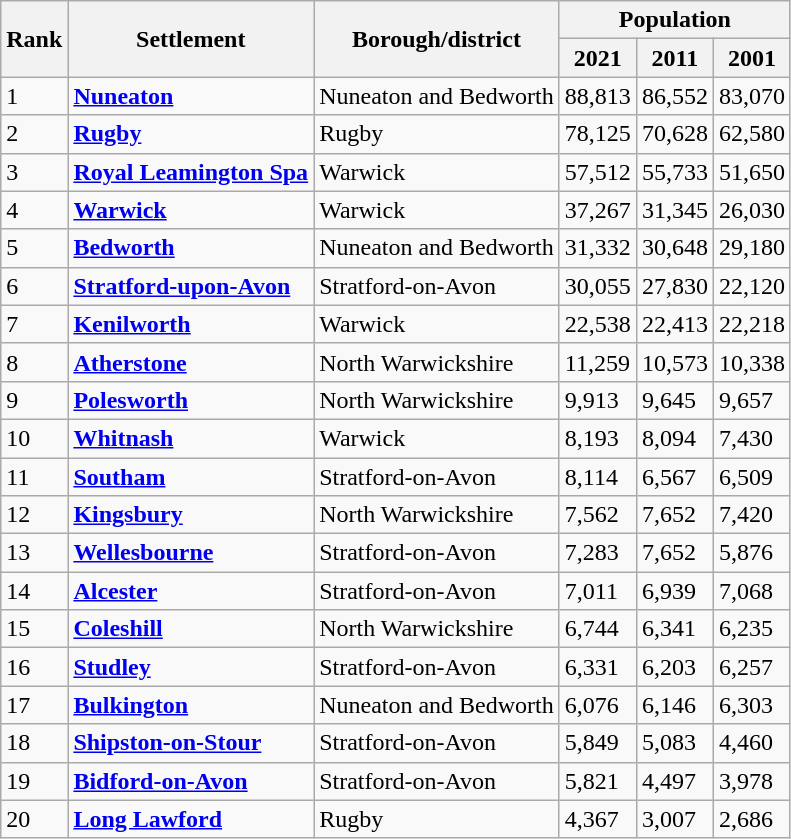<table class="wikitable sortable">
<tr>
<th rowspan="2">Rank</th>
<th rowspan="2">Settlement</th>
<th rowspan="2">Borough/district</th>
<th colspan="3">Population</th>
</tr>
<tr>
<th>2021</th>
<th>2011</th>
<th>2001</th>
</tr>
<tr>
<td>1</td>
<td><strong><a href='#'>Nuneaton</a></strong></td>
<td>Nuneaton and Bedworth</td>
<td>88,813</td>
<td>86,552</td>
<td>83,070</td>
</tr>
<tr>
<td>2</td>
<td><a href='#'><strong>Rugby</strong></a></td>
<td>Rugby</td>
<td>78,125</td>
<td>70,628</td>
<td>62,580</td>
</tr>
<tr>
<td>3</td>
<td><strong><a href='#'>Royal Leamington Spa</a></strong></td>
<td>Warwick</td>
<td>57,512</td>
<td>55,733</td>
<td>51,650</td>
</tr>
<tr>
<td>4</td>
<td><strong><a href='#'>Warwick</a></strong></td>
<td>Warwick</td>
<td>37,267</td>
<td>31,345</td>
<td>26,030</td>
</tr>
<tr>
<td>5</td>
<td><strong><a href='#'>Bedworth</a></strong></td>
<td>Nuneaton and Bedworth</td>
<td>31,332</td>
<td>30,648</td>
<td>29,180</td>
</tr>
<tr>
<td>6</td>
<td><strong><a href='#'>Stratford-upon-Avon</a></strong></td>
<td>Stratford-on-Avon</td>
<td>30,055</td>
<td>27,830</td>
<td>22,120</td>
</tr>
<tr>
<td>7</td>
<td><strong><a href='#'>Kenilworth</a></strong></td>
<td>Warwick</td>
<td>22,538</td>
<td>22,413</td>
<td>22,218</td>
</tr>
<tr>
<td>8</td>
<td><strong><a href='#'>Atherstone</a></strong></td>
<td>North Warwickshire</td>
<td>11,259</td>
<td>10,573</td>
<td>10,338</td>
</tr>
<tr>
<td>9</td>
<td><strong><a href='#'>Polesworth</a></strong></td>
<td>North Warwickshire</td>
<td>9,913</td>
<td>9,645</td>
<td>9,657</td>
</tr>
<tr>
<td>10</td>
<td><strong><a href='#'>Whitnash</a></strong></td>
<td>Warwick</td>
<td>8,193</td>
<td>8,094</td>
<td>7,430</td>
</tr>
<tr>
<td>11</td>
<td><strong><a href='#'>Southam</a></strong></td>
<td>Stratford-on-Avon</td>
<td>8,114</td>
<td>6,567</td>
<td>6,509</td>
</tr>
<tr>
<td>12</td>
<td><a href='#'><strong>Kingsbury</strong></a></td>
<td>North Warwickshire</td>
<td>7,562</td>
<td>7,652</td>
<td>7,420</td>
</tr>
<tr>
<td>13</td>
<td><strong><a href='#'>Wellesbourne</a></strong></td>
<td>Stratford-on-Avon</td>
<td>7,283</td>
<td>7,652</td>
<td>5,876</td>
</tr>
<tr>
<td>14</td>
<td><strong><a href='#'>Alcester</a></strong></td>
<td>Stratford-on-Avon</td>
<td>7,011</td>
<td>6,939</td>
<td>7,068</td>
</tr>
<tr>
<td>15</td>
<td><a href='#'><strong>Coleshill</strong></a></td>
<td>North Warwickshire</td>
<td>6,744</td>
<td>6,341</td>
<td>6,235</td>
</tr>
<tr>
<td>16</td>
<td><a href='#'><strong>Studley</strong></a></td>
<td>Stratford-on-Avon</td>
<td>6,331</td>
<td>6,203</td>
<td>6,257</td>
</tr>
<tr>
<td>17</td>
<td><strong><a href='#'>Bulkington</a></strong></td>
<td>Nuneaton and Bedworth</td>
<td>6,076</td>
<td>6,146</td>
<td>6,303</td>
</tr>
<tr>
<td>18</td>
<td><strong><a href='#'>Shipston-on-Stour</a></strong></td>
<td>Stratford-on-Avon</td>
<td>5,849</td>
<td>5,083</td>
<td>4,460</td>
</tr>
<tr>
<td>19</td>
<td><strong><a href='#'>Bidford-on-Avon</a></strong></td>
<td>Stratford-on-Avon</td>
<td>5,821</td>
<td>4,497</td>
<td>3,978</td>
</tr>
<tr>
<td>20</td>
<td><strong><a href='#'>Long Lawford</a></strong></td>
<td>Rugby</td>
<td>4,367</td>
<td>3,007</td>
<td>2,686</td>
</tr>
</table>
